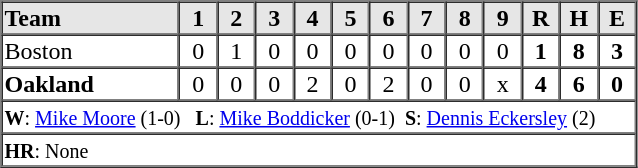<table border=1 cellspacing=0 width=425 style="margin-left:3em;">
<tr style="text-align:center; background-color:#e6e6e6;">
<th align=left width=28%>Team</th>
<th width=6%>1</th>
<th width=6%>2</th>
<th width=6%>3</th>
<th width=6%>4</th>
<th width=6%>5</th>
<th width=6%>6</th>
<th width=6%>7</th>
<th width=6%>8</th>
<th width=6%>9</th>
<th width=6%>R</th>
<th width=6%>H</th>
<th width=6%>E</th>
</tr>
<tr style="text-align:center;">
<td align=left>Boston</td>
<td>0</td>
<td>1</td>
<td>0</td>
<td>0</td>
<td>0</td>
<td>0</td>
<td>0</td>
<td>0</td>
<td>0</td>
<td><strong>1</strong></td>
<td><strong>8</strong></td>
<td><strong>3</strong></td>
</tr>
<tr style="text-align:center;">
<td align=left><strong>Oakland</strong></td>
<td>0</td>
<td>0</td>
<td>0</td>
<td>2</td>
<td>0</td>
<td>2</td>
<td>0</td>
<td>0</td>
<td>x</td>
<td><strong>4</strong></td>
<td><strong>6</strong></td>
<td><strong>0</strong></td>
</tr>
<tr style="text-align:left;">
<td colspan=13><small><strong>W</strong>: <a href='#'>Mike Moore</a> (1-0)   <strong>L</strong>: <a href='#'>Mike Boddicker</a> (0-1)  <strong>S</strong>: <a href='#'>Dennis Eckersley</a> (2)</small></td>
</tr>
<tr style="text-align:left;">
<td colspan=13><small><strong>HR</strong>: None</small></td>
</tr>
</table>
